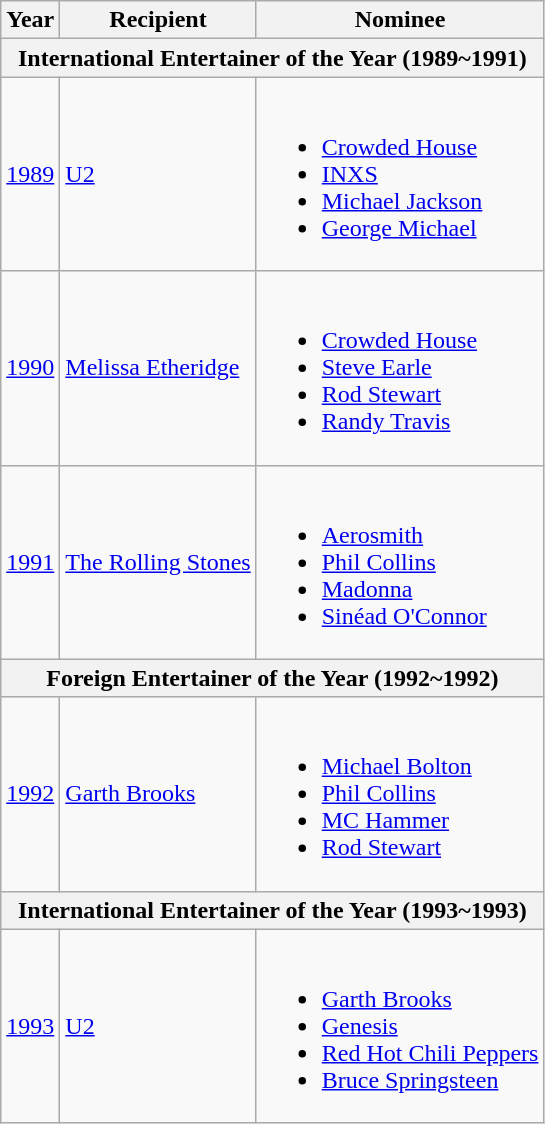<table class="wikitable">
<tr>
<th>Year</th>
<th>Recipient</th>
<th>Nominee</th>
</tr>
<tr>
<th colspan="3">International Entertainer of the Year (1989~1991)</th>
</tr>
<tr>
<td><a href='#'>1989</a></td>
<td><a href='#'>U2</a></td>
<td><br><ul><li><a href='#'>Crowded House</a></li><li><a href='#'>INXS</a></li><li><a href='#'>Michael Jackson</a></li><li><a href='#'>George Michael</a></li></ul></td>
</tr>
<tr>
<td><a href='#'>1990</a></td>
<td><a href='#'>Melissa Etheridge</a></td>
<td><br><ul><li><a href='#'>Crowded House</a></li><li><a href='#'>Steve Earle</a></li><li><a href='#'>Rod Stewart</a></li><li><a href='#'>Randy Travis</a></li></ul></td>
</tr>
<tr>
<td><a href='#'>1991</a></td>
<td><a href='#'>The Rolling Stones</a></td>
<td><br><ul><li><a href='#'>Aerosmith</a></li><li><a href='#'>Phil Collins</a></li><li><a href='#'>Madonna</a></li><li><a href='#'>Sinéad O'Connor</a></li></ul></td>
</tr>
<tr>
<th colspan="3">Foreign Entertainer of the Year (1992~1992)</th>
</tr>
<tr>
<td><a href='#'>1992</a></td>
<td><a href='#'>Garth Brooks</a></td>
<td><br><ul><li><a href='#'>Michael Bolton</a></li><li><a href='#'>Phil Collins</a></li><li><a href='#'>MC Hammer</a></li><li><a href='#'>Rod Stewart</a></li></ul></td>
</tr>
<tr>
<th colspan="3">International Entertainer of the Year (1993~1993)</th>
</tr>
<tr>
<td><a href='#'>1993</a></td>
<td><a href='#'>U2</a></td>
<td><br><ul><li><a href='#'>Garth Brooks</a></li><li><a href='#'>Genesis</a></li><li><a href='#'>Red Hot Chili Peppers</a></li><li><a href='#'>Bruce Springsteen</a></li></ul></td>
</tr>
</table>
